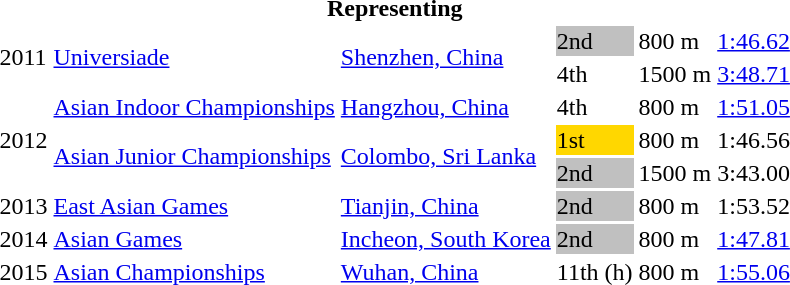<table>
<tr>
<th colspan="6">Representing </th>
</tr>
<tr>
<td rowspan=2>2011</td>
<td rowspan=2><a href='#'>Universiade</a></td>
<td rowspan=2><a href='#'>Shenzhen, China</a></td>
<td bgcolor=silver>2nd</td>
<td>800 m</td>
<td><a href='#'>1:46.62</a></td>
</tr>
<tr>
<td>4th</td>
<td>1500 m</td>
<td><a href='#'>3:48.71</a></td>
</tr>
<tr>
<td rowspan=3>2012</td>
<td><a href='#'>Asian Indoor Championships</a></td>
<td><a href='#'>Hangzhou, China</a></td>
<td>4th</td>
<td>800 m</td>
<td><a href='#'>1:51.05</a></td>
</tr>
<tr>
<td rowspan=2><a href='#'>Asian Junior Championships</a></td>
<td rowspan=2><a href='#'>Colombo, Sri Lanka</a></td>
<td bgcolor=gold>1st</td>
<td>800 m</td>
<td>1:46.56</td>
</tr>
<tr>
<td bgcolor=silver>2nd</td>
<td>1500 m</td>
<td>3:43.00</td>
</tr>
<tr>
<td>2013</td>
<td><a href='#'>East Asian Games</a></td>
<td><a href='#'>Tianjin, China</a></td>
<td bgcolor=silver>2nd</td>
<td>800 m</td>
<td>1:53.52</td>
</tr>
<tr>
<td>2014</td>
<td><a href='#'>Asian Games</a></td>
<td><a href='#'>Incheon, South Korea</a></td>
<td bgcolor=silver>2nd</td>
<td>800 m</td>
<td><a href='#'>1:47.81</a></td>
</tr>
<tr>
<td>2015</td>
<td><a href='#'>Asian Championships</a></td>
<td><a href='#'>Wuhan, China</a></td>
<td>11th (h)</td>
<td>800 m</td>
<td><a href='#'>1:55.06</a></td>
</tr>
</table>
